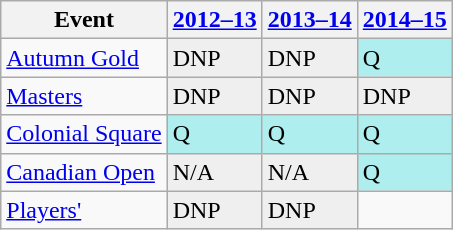<table class="wikitable">
<tr>
<th>Event</th>
<th><a href='#'>2012–13</a></th>
<th><a href='#'>2013–14</a></th>
<th><a href='#'>2014–15</a></th>
</tr>
<tr>
<td><a href='#'>Autumn Gold</a></td>
<td style="background:#EFEFEF;">DNP</td>
<td style="background:#EFEFEF;">DNP</td>
<td style="background:#afeeee;">Q</td>
</tr>
<tr>
<td><a href='#'>Masters</a></td>
<td style="background:#EFEFEF;">DNP</td>
<td style="background:#EFEFEF;">DNP</td>
<td style="background:#EFEFEF;">DNP</td>
</tr>
<tr>
<td><a href='#'>Colonial Square</a></td>
<td style="background:#afeeee;">Q</td>
<td style="background:#afeeee;">Q</td>
<td style="background:#afeeee;">Q</td>
</tr>
<tr>
<td><a href='#'>Canadian Open</a></td>
<td style="background:#EFEFEF;">N/A</td>
<td style="background:#EFEFEF;">N/A</td>
<td style="background:#afeeee;">Q</td>
</tr>
<tr>
<td><a href='#'>Players'</a></td>
<td style="background:#EFEFEF;">DNP</td>
<td style="background:#EFEFEF;">DNP</td>
<td></td>
</tr>
</table>
